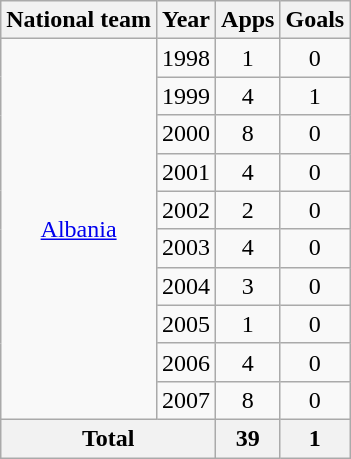<table class="wikitable" style="text-align:center">
<tr>
<th>National team</th>
<th>Year</th>
<th>Apps</th>
<th>Goals</th>
</tr>
<tr>
<td rowspan="10"><a href='#'>Albania</a></td>
<td>1998</td>
<td>1</td>
<td>0</td>
</tr>
<tr>
<td>1999</td>
<td>4</td>
<td>1</td>
</tr>
<tr>
<td>2000</td>
<td>8</td>
<td>0</td>
</tr>
<tr>
<td>2001</td>
<td>4</td>
<td>0</td>
</tr>
<tr>
<td>2002</td>
<td>2</td>
<td>0</td>
</tr>
<tr>
<td>2003</td>
<td>4</td>
<td>0</td>
</tr>
<tr>
<td>2004</td>
<td>3</td>
<td>0</td>
</tr>
<tr>
<td>2005</td>
<td>1</td>
<td>0</td>
</tr>
<tr>
<td>2006</td>
<td>4</td>
<td>0</td>
</tr>
<tr>
<td>2007</td>
<td>8</td>
<td>0</td>
</tr>
<tr>
<th colspan="2">Total</th>
<th>39</th>
<th>1</th>
</tr>
</table>
